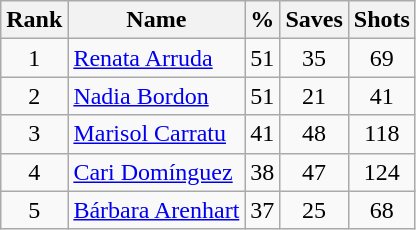<table class="wikitable sortable" style="text-align: center;">
<tr>
<th>Rank</th>
<th>Name</th>
<th>%</th>
<th>Saves</th>
<th>Shots</th>
</tr>
<tr>
<td>1</td>
<td align=left> <a href='#'>Renata Arruda</a></td>
<td>51</td>
<td>35</td>
<td>69</td>
</tr>
<tr>
<td>2</td>
<td align=left> <a href='#'>Nadia Bordon</a></td>
<td>51</td>
<td>21</td>
<td>41</td>
</tr>
<tr>
<td>3</td>
<td align=left> <a href='#'>Marisol Carratu</a></td>
<td>41</td>
<td>48</td>
<td>118</td>
</tr>
<tr>
<td>4</td>
<td align=left> <a href='#'>Cari Domínguez</a></td>
<td>38</td>
<td>47</td>
<td>124</td>
</tr>
<tr>
<td>5</td>
<td align=left> <a href='#'>Bárbara Arenhart</a></td>
<td>37</td>
<td>25</td>
<td>68</td>
</tr>
</table>
